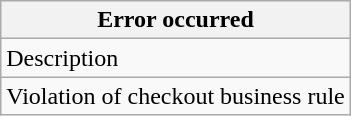<table class="wikitable">
<tr>
<th>Error occurred</th>
</tr>
<tr>
<td>Description</td>
</tr>
<tr>
<td>Violation of checkout business rule</td>
</tr>
</table>
